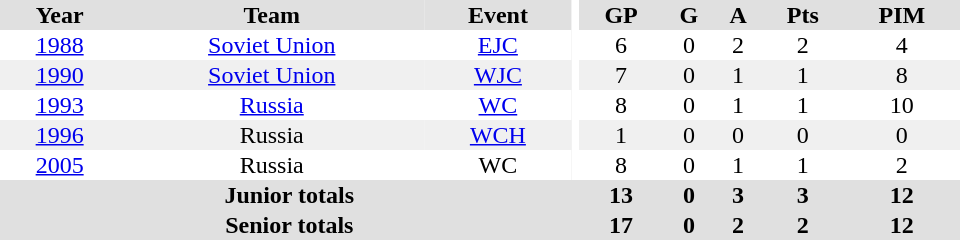<table border="0" cellpadding="1" cellspacing="0" ID="Table3" style="text-align:center; width:40em">
<tr bgcolor="#e0e0e0">
<th>Year</th>
<th>Team</th>
<th>Event</th>
<th rowspan="102" bgcolor="#ffffff"></th>
<th>GP</th>
<th>G</th>
<th>A</th>
<th>Pts</th>
<th>PIM</th>
</tr>
<tr>
<td><a href='#'>1988</a></td>
<td><a href='#'>Soviet Union</a></td>
<td><a href='#'>EJC</a></td>
<td>6</td>
<td>0</td>
<td>2</td>
<td>2</td>
<td>4</td>
</tr>
<tr bgcolor="#f0f0f0">
<td><a href='#'>1990</a></td>
<td><a href='#'>Soviet Union</a></td>
<td><a href='#'>WJC</a></td>
<td>7</td>
<td>0</td>
<td>1</td>
<td>1</td>
<td>8</td>
</tr>
<tr>
<td><a href='#'>1993</a></td>
<td><a href='#'>Russia</a></td>
<td><a href='#'>WC</a></td>
<td>8</td>
<td>0</td>
<td>1</td>
<td>1</td>
<td>10</td>
</tr>
<tr bgcolor="#f0f0f0">
<td><a href='#'>1996</a></td>
<td>Russia</td>
<td><a href='#'>WCH</a></td>
<td>1</td>
<td>0</td>
<td>0</td>
<td>0</td>
<td>0</td>
</tr>
<tr>
<td><a href='#'>2005</a></td>
<td>Russia</td>
<td>WC</td>
<td>8</td>
<td>0</td>
<td>1</td>
<td>1</td>
<td>2</td>
</tr>
<tr bgcolor="#e0e0e0">
<th colspan="4">Junior totals</th>
<th>13</th>
<th>0</th>
<th>3</th>
<th>3</th>
<th>12</th>
</tr>
<tr bgcolor="#e0e0e0">
<th colspan="4">Senior totals</th>
<th>17</th>
<th>0</th>
<th>2</th>
<th>2</th>
<th>12</th>
</tr>
</table>
